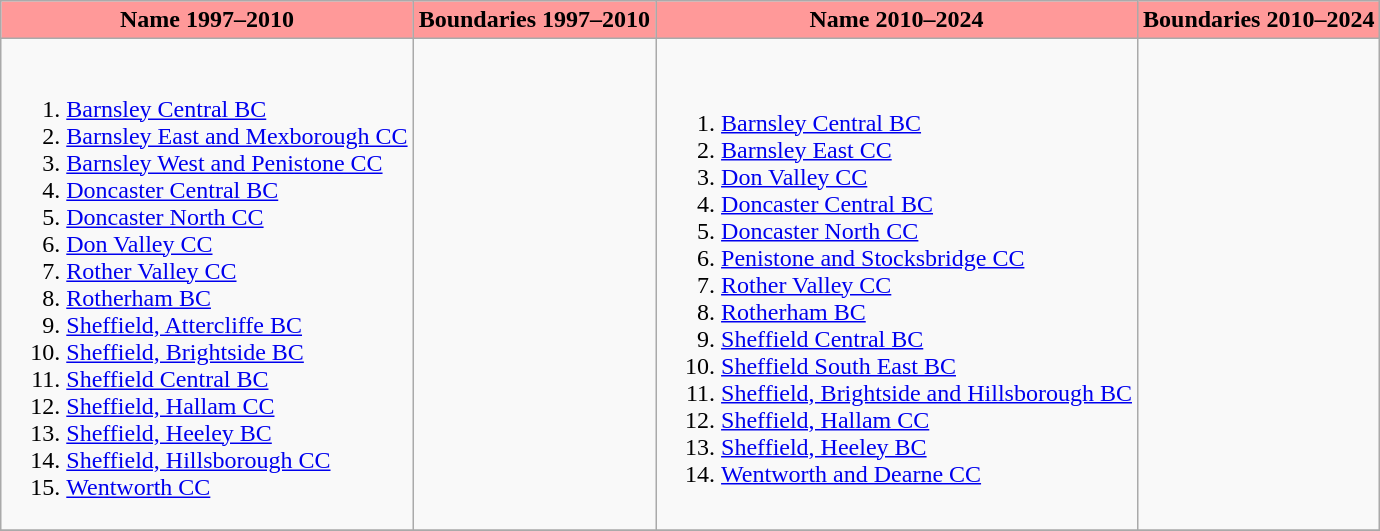<table class="wikitable">
<tr>
<th style="background-color:#ff9999">Name 1997–2010</th>
<th style="background-color:#ff9999">Boundaries 1997–2010</th>
<th style="background-color:#ff9999">Name 2010–2024</th>
<th style="background-color:#ff9999">Boundaries 2010–2024</th>
</tr>
<tr>
<td><br><ol><li><a href='#'>Barnsley Central BC</a></li><li><a href='#'>Barnsley East and Mexborough CC</a></li><li><a href='#'>Barnsley West and Penistone CC</a></li><li><a href='#'>Doncaster Central BC</a></li><li><a href='#'>Doncaster North CC</a></li><li><a href='#'>Don Valley CC</a></li><li><a href='#'>Rother Valley CC</a></li><li><a href='#'>Rotherham BC</a></li><li><a href='#'>Sheffield, Attercliffe BC</a></li><li><a href='#'>Sheffield, Brightside BC</a></li><li><a href='#'>Sheffield Central BC</a></li><li><a href='#'>Sheffield, Hallam CC</a></li><li><a href='#'>Sheffield, Heeley BC</a></li><li><a href='#'>Sheffield, Hillsborough CC</a></li><li><a href='#'>Wentworth CC</a></li></ol></td>
<td></td>
<td><br><ol><li><a href='#'>Barnsley Central BC</a></li><li><a href='#'>Barnsley East CC</a></li><li><a href='#'>Don Valley CC</a></li><li><a href='#'>Doncaster Central BC</a></li><li><a href='#'>Doncaster North CC</a></li><li><a href='#'>Penistone and Stocksbridge CC</a></li><li><a href='#'>Rother Valley CC</a></li><li><a href='#'>Rotherham BC</a></li><li><a href='#'>Sheffield Central BC</a></li><li><a href='#'>Sheffield South East BC</a></li><li><a href='#'>Sheffield, Brightside and Hillsborough BC</a></li><li><a href='#'>Sheffield, Hallam CC</a></li><li><a href='#'>Sheffield, Heeley BC</a></li><li><a href='#'>Wentworth and Dearne CC</a></li></ol></td>
<td></td>
</tr>
<tr>
</tr>
</table>
